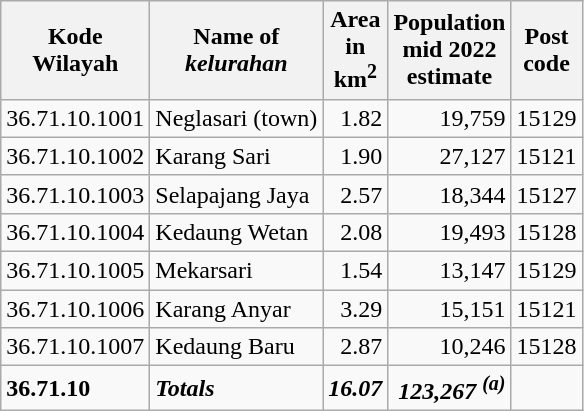<table class="wikitable">
<tr>
<th>Kode <br>Wilayah</th>
<th>Name of <br> <em>kelurahan</em></th>
<th>Area <br>in <br>km<sup>2</sup></th>
<th>Population<br>mid 2022<br>estimate</th>
<th>Post<br>code</th>
</tr>
<tr>
<td>36.71.10.1001</td>
<td>Neglasari (town)</td>
<td align="right">1.82</td>
<td align="right">19,759</td>
<td>15129</td>
</tr>
<tr>
<td>36.71.10.1002</td>
<td>Karang Sari</td>
<td align="right">1.90</td>
<td align="right">27,127</td>
<td>15121</td>
</tr>
<tr>
<td>36.71.10.1003</td>
<td>Selapajang Jaya</td>
<td align="right">2.57</td>
<td align="right">18,344</td>
<td>15127</td>
</tr>
<tr>
<td>36.71.10.1004</td>
<td>Kedaung Wetan</td>
<td align="right">2.08</td>
<td align="right">19,493</td>
<td>15128</td>
</tr>
<tr>
<td>36.71.10.1005</td>
<td>Mekarsari</td>
<td align="right">1.54</td>
<td align="right">13,147</td>
<td>15129</td>
</tr>
<tr>
<td>36.71.10.1006</td>
<td>Karang Anyar</td>
<td align="right">3.29</td>
<td align="right">15,151</td>
<td>15121</td>
</tr>
<tr>
<td>36.71.10.1007</td>
<td>Kedaung Baru</td>
<td align="right">2.87</td>
<td align="right">10,246</td>
<td>15128</td>
</tr>
<tr>
<td><strong>36.71.10</strong></td>
<td><strong><em>Totals</em></strong></td>
<td align="right"><strong><em>16.07</em></strong></td>
<td align="right"><strong><em>123,267 <sup>(a)</sup></em></strong></td>
<td></td>
</tr>
</table>
